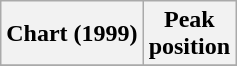<table class="wikitable plainrowheaders">
<tr>
<th scope="col">Chart (1999)</th>
<th scope="col">Peak<br>position</th>
</tr>
<tr>
</tr>
</table>
